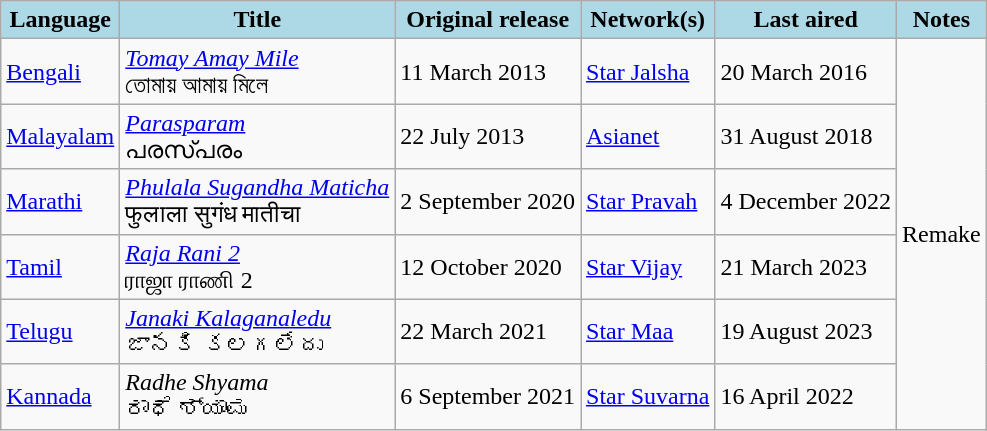<table class="wikitable">
<tr>
<th style="background:LightBlue">Language</th>
<th style="background:LightBlue">Title</th>
<th style="background:LightBlue">Original release</th>
<th style="background:LightBlue">Network(s)</th>
<th style="background:LightBlue">Last aired</th>
<th style="background:LightBlue">Notes</th>
</tr>
<tr>
<td><a href='#'>Bengali</a></td>
<td><em><a href='#'>Tomay Amay Mile</a></em><br>তোমায় আমায় মিলে</td>
<td>11 March 2013</td>
<td><a href='#'>Star Jalsha</a></td>
<td>20 March 2016</td>
<td rowspan="6">Remake</td>
</tr>
<tr>
<td><a href='#'>Malayalam</a></td>
<td><em><a href='#'>Parasparam</a></em><br>പരസ്പരം</td>
<td>22 July 2013</td>
<td><a href='#'>Asianet</a></td>
<td>31 August 2018</td>
</tr>
<tr>
<td><a href='#'>Marathi</a></td>
<td><em><a href='#'>Phulala Sugandha Maticha</a></em><br>फुलाला सुगंध मातीचा</td>
<td>2 September 2020</td>
<td><a href='#'>Star Pravah</a></td>
<td>4 December 2022</td>
</tr>
<tr>
<td><a href='#'>Tamil</a></td>
<td><em><a href='#'>Raja Rani 2</a></em><br>ராஜா ராணி 2</td>
<td>12 October 2020</td>
<td><a href='#'>Star Vijay</a></td>
<td>21 March 2023</td>
</tr>
<tr>
<td><a href='#'>Telugu</a></td>
<td><em><a href='#'>Janaki Kalaganaledu</a></em><br>జానకి కలగలేదు</td>
<td>22 March 2021</td>
<td><a href='#'>Star Maa</a></td>
<td>19 August 2023</td>
</tr>
<tr>
<td><a href='#'>Kannada</a></td>
<td><em>Radhe Shyama</em><br>ರಾಧೆ ಶ್ಯಾಮ</td>
<td>6 September 2021</td>
<td><a href='#'>Star Suvarna</a></td>
<td>16 April 2022</td>
</tr>
</table>
